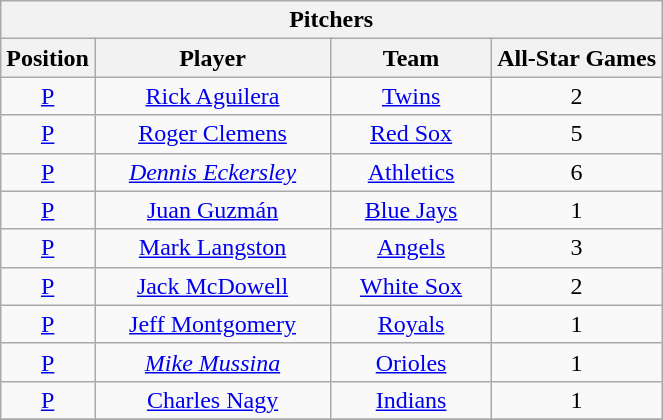<table class="wikitable" style="font-size: 100%; text-align:center;">
<tr>
<th colspan="4">Pitchers</th>
</tr>
<tr>
<th>Position</th>
<th width="150">Player</th>
<th width="100">Team</th>
<th>All-Star Games</th>
</tr>
<tr>
<td><a href='#'>P</a></td>
<td><a href='#'>Rick Aguilera</a></td>
<td><a href='#'>Twins</a></td>
<td>2</td>
</tr>
<tr>
<td><a href='#'>P</a></td>
<td><a href='#'>Roger Clemens</a></td>
<td><a href='#'>Red Sox</a></td>
<td>5</td>
</tr>
<tr>
<td><a href='#'>P</a></td>
<td><em><a href='#'>Dennis Eckersley</a></em></td>
<td><a href='#'>Athletics</a></td>
<td>6</td>
</tr>
<tr>
<td><a href='#'>P</a></td>
<td><a href='#'>Juan Guzmán</a></td>
<td><a href='#'>Blue Jays</a></td>
<td>1</td>
</tr>
<tr>
<td><a href='#'>P</a></td>
<td><a href='#'>Mark Langston</a></td>
<td><a href='#'>Angels</a></td>
<td>3</td>
</tr>
<tr>
<td><a href='#'>P</a></td>
<td><a href='#'>Jack McDowell</a></td>
<td><a href='#'>White Sox</a></td>
<td>2</td>
</tr>
<tr>
<td><a href='#'>P</a></td>
<td><a href='#'>Jeff Montgomery</a></td>
<td><a href='#'>Royals</a></td>
<td>1</td>
</tr>
<tr>
<td><a href='#'>P</a></td>
<td><em><a href='#'>Mike Mussina</a></em></td>
<td><a href='#'>Orioles</a></td>
<td>1</td>
</tr>
<tr>
<td><a href='#'>P</a></td>
<td><a href='#'>Charles Nagy</a></td>
<td><a href='#'>Indians</a></td>
<td>1</td>
</tr>
<tr>
</tr>
</table>
